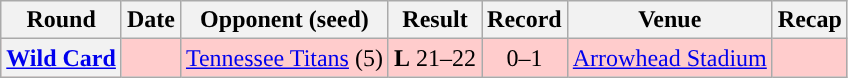<table class="wikitable" style="text-align:center">
<tr>
<th>Round</th>
<th>Date</th>
<th>Opponent (seed)</th>
<th>Result</th>
<th>Record</th>
<th>Venue</th>
<th>Recap</th>
</tr>
<tr style="background:#fcc">
<th><a href='#'>Wild Card</a></th>
<td></td>
<td><a href='#'>Tennessee Titans</a> (5)</td>
<td><strong>L</strong> 21–22</td>
<td>0–1</td>
<td><a href='#'>Arrowhead Stadium</a></td>
<td></td>
</tr>
</table>
